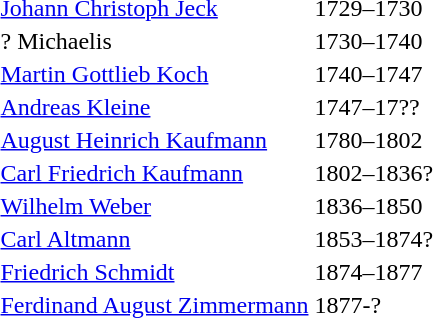<table>
<tr>
<td><a href='#'>Johann Christoph Jeck</a></td>
<td>1729–1730</td>
</tr>
<tr>
<td>? Michaelis</td>
<td>1730–1740</td>
</tr>
<tr>
<td><a href='#'>Martin Gottlieb Koch</a></td>
<td>1740–1747</td>
</tr>
<tr>
<td><a href='#'>Andreas Kleine</a></td>
<td>1747–17??</td>
</tr>
<tr>
<td><a href='#'>August Heinrich Kaufmann</a></td>
<td>1780–1802</td>
</tr>
<tr>
<td><a href='#'>Carl Friedrich Kaufmann</a></td>
<td>1802–1836?</td>
</tr>
<tr>
<td><a href='#'>Wilhelm Weber</a></td>
<td>1836–1850</td>
</tr>
<tr>
<td><a href='#'>Carl Altmann</a></td>
<td>1853–1874?</td>
</tr>
<tr>
<td><a href='#'>Friedrich Schmidt</a></td>
<td>1874–1877</td>
</tr>
<tr>
<td><a href='#'>Ferdinand August Zimmermann</a></td>
<td>1877-?</td>
</tr>
<tr>
</tr>
</table>
